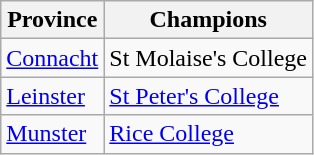<table class="wikitable">
<tr>
<th>Province</th>
<th>Champions</th>
</tr>
<tr>
<td><a href='#'>Connacht</a></td>
<td>St Molaise's College</td>
</tr>
<tr>
<td><a href='#'>Leinster</a></td>
<td><a href='#'>St Peter's College</a></td>
</tr>
<tr>
<td><a href='#'>Munster</a></td>
<td><a href='#'>Rice College</a></td>
</tr>
</table>
